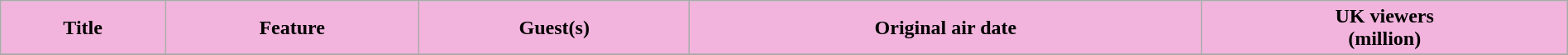<table class="wikitable plainrowheaders" style="width: 100%;">
<tr>
<th style="background: rgb(242, 180, 220);" scope="col">Title</th>
<th style="background: rgb(242, 180, 220);" scope="col">Feature</th>
<th style="background: rgb(242, 180, 220);" scope="col">Guest(s)</th>
<th style="background: rgb(242, 180, 220);" scope="col">Original air date</th>
<th style="background: rgb(242, 180, 220);" scope="col">UK viewers<br>(million)</th>
</tr>
<tr>
</tr>
</table>
